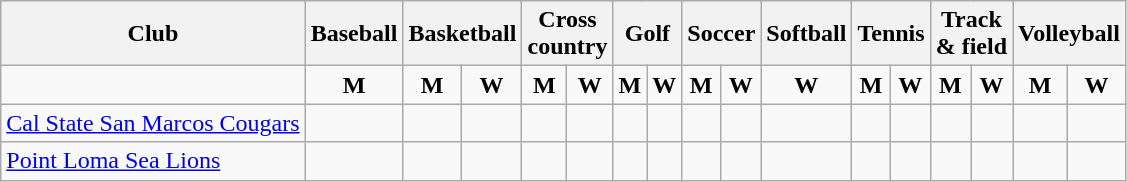<table class="wikitable" style="text-align:center">
<tr>
<th>Club</th>
<th>Baseball</th>
<th colspan="2">Basketball</th>
<th colspan="2">Cross<br>country</th>
<th colspan="2">Golf</th>
<th colspan="2">Soccer</th>
<th>Softball</th>
<th colspan="2">Tennis</th>
<th colspan="2">Track<br>& field</th>
<th colspan="2">Volleyball</th>
</tr>
<tr>
<td></td>
<td><strong>M</strong></td>
<td><strong>M</strong></td>
<td><strong>W</strong></td>
<td><strong>M</strong></td>
<td><strong>W</strong></td>
<td><strong>M</strong></td>
<td><strong>W</strong></td>
<td><strong>M</strong></td>
<td><strong>W</strong></td>
<td><strong>W</strong></td>
<td><strong>M</strong></td>
<td><strong>W</strong></td>
<td><strong>M</strong></td>
<td><strong>W</strong></td>
<td><strong>M</strong></td>
<td><strong>W</strong></td>
</tr>
<tr>
<td align="left"><a href='#'>Cal State San Marcos Cougars</a></td>
<td></td>
<td></td>
<td></td>
<td></td>
<td></td>
<td></td>
<td></td>
<td></td>
<td></td>
<td></td>
<td></td>
<td></td>
<td></td>
<td></td>
<td></td>
<td></td>
</tr>
<tr>
<td align="left"><a href='#'>Point Loma Sea Lions</a></td>
<td></td>
<td></td>
<td></td>
<td></td>
<td></td>
<td></td>
<td></td>
<td></td>
<td></td>
<td></td>
<td></td>
<td></td>
<td></td>
<td></td>
<td></td>
<td></td>
</tr>
</table>
